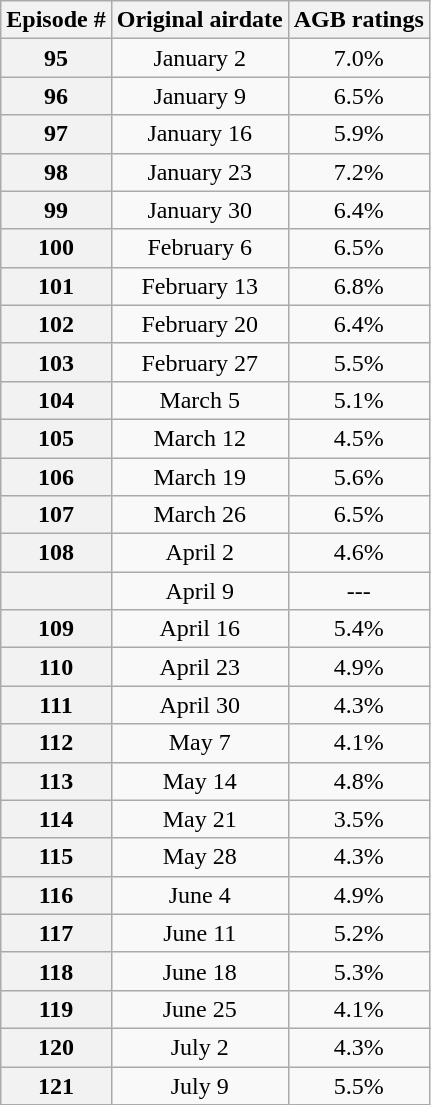<table class="wikitable" style="text-align:center;">
<tr>
<th>Episode #</th>
<th>Original airdate</th>
<th>AGB ratings</th>
</tr>
<tr>
<th>95</th>
<td>January 2</td>
<td>7.0%</td>
</tr>
<tr>
<th>96</th>
<td>January 9</td>
<td>6.5%</td>
</tr>
<tr>
<th>97</th>
<td>January 16</td>
<td>5.9%</td>
</tr>
<tr>
<th>98</th>
<td>January 23</td>
<td>7.2%</td>
</tr>
<tr>
<th>99</th>
<td>January 30</td>
<td>6.4%</td>
</tr>
<tr>
<th>100</th>
<td>February 6</td>
<td>6.5%</td>
</tr>
<tr>
<th>101</th>
<td>February 13</td>
<td>6.8%</td>
</tr>
<tr>
<th>102</th>
<td>February 20</td>
<td>6.4%</td>
</tr>
<tr>
<th>103</th>
<td>February 27</td>
<td>5.5%</td>
</tr>
<tr>
<th>104</th>
<td>March 5</td>
<td>5.1%</td>
</tr>
<tr>
<th>105</th>
<td>March 12</td>
<td>4.5%</td>
</tr>
<tr>
<th>106</th>
<td>March 19</td>
<td>5.6%</td>
</tr>
<tr>
<th>107</th>
<td>March 26</td>
<td>6.5%</td>
</tr>
<tr>
<th>108</th>
<td>April 2</td>
<td>4.6%</td>
</tr>
<tr>
<th></th>
<td>April 9</td>
<td>---</td>
</tr>
<tr>
<th>109</th>
<td>April 16</td>
<td>5.4%</td>
</tr>
<tr>
<th>110</th>
<td>April 23</td>
<td>4.9%</td>
</tr>
<tr>
<th>111</th>
<td>April 30</td>
<td>4.3%</td>
</tr>
<tr>
<th>112</th>
<td>May 7</td>
<td>4.1%</td>
</tr>
<tr>
<th>113</th>
<td>May 14</td>
<td>4.8%</td>
</tr>
<tr>
<th>114</th>
<td>May 21</td>
<td>3.5%</td>
</tr>
<tr>
<th>115</th>
<td>May 28</td>
<td>4.3%</td>
</tr>
<tr>
<th>116</th>
<td>June 4</td>
<td>4.9%</td>
</tr>
<tr>
<th>117</th>
<td>June 11</td>
<td>5.2%</td>
</tr>
<tr>
<th>118</th>
<td>June 18</td>
<td>5.3%</td>
</tr>
<tr>
<th>119</th>
<td>June 25</td>
<td>4.1%</td>
</tr>
<tr>
<th>120</th>
<td>July 2</td>
<td>4.3%</td>
</tr>
<tr>
<th>121</th>
<td>July 9</td>
<td>5.5%</td>
</tr>
</table>
